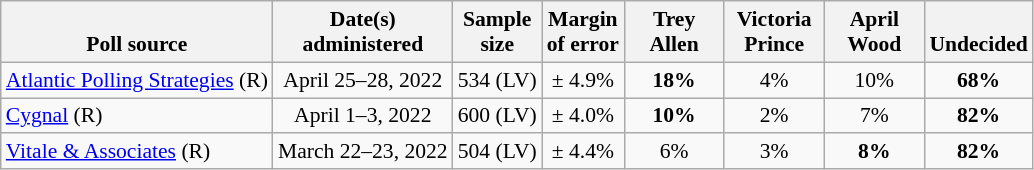<table class="wikitable" style="font-size:90%;text-align:center;">
<tr valign=bottom>
<th>Poll source</th>
<th>Date(s)<br>administered</th>
<th>Sample<br>size</th>
<th>Margin<br>of error</th>
<th style="width:60px;">Trey<br>Allen</th>
<th style="width:60px;">Victoria<br>Prince</th>
<th style="width:60px;">April<br>Wood</th>
<th>Undecided</th>
</tr>
<tr>
<td style="text-align:left;"><a href='#'>Atlantic Polling Strategies</a> (R)</td>
<td>April 25–28, 2022</td>
<td>534 (LV)</td>
<td>± 4.9%</td>
<td><strong>18%</strong></td>
<td>4%</td>
<td>10%</td>
<td><strong>68%</strong></td>
</tr>
<tr>
<td style="text-align:left;"><a href='#'>Cygnal</a> (R)</td>
<td>April 1–3, 2022</td>
<td>600 (LV)</td>
<td>± 4.0%</td>
<td><strong>10%</strong></td>
<td>2%</td>
<td>7%</td>
<td><strong>82%</strong></td>
</tr>
<tr>
<td style="text-align:left;"><a href='#'>Vitale & Associates</a> (R)</td>
<td>March 22–23, 2022</td>
<td>504 (LV)</td>
<td>± 4.4%</td>
<td>6%</td>
<td>3%</td>
<td><strong>8%</strong></td>
<td><strong>82%</strong></td>
</tr>
</table>
